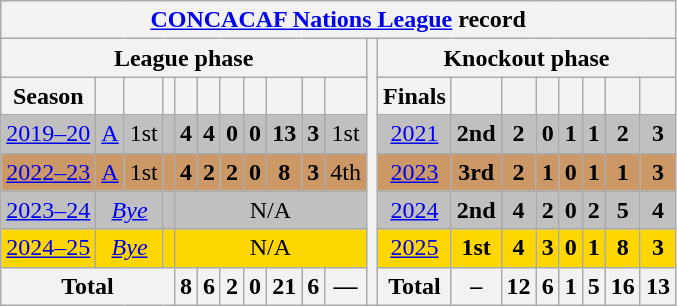<table class="wikitable" style="text-align: center;">
<tr>
<th colspan=20><a href='#'>CONCACAF Nations League</a> record</th>
</tr>
<tr>
<th colspan=11>League phase</th>
<th rowspan=7></th>
<th colspan=8>Knockout phase</th>
</tr>
<tr>
<th>Season</th>
<th></th>
<th></th>
<th></th>
<th></th>
<th></th>
<th></th>
<th></th>
<th></th>
<th></th>
<th></th>
<th>Finals</th>
<th></th>
<th></th>
<th></th>
<th></th>
<th></th>
<th></th>
<th></th>
</tr>
<tr bgcolor=Silver>
<td><a href='#'>2019–20</a></td>
<td><a href='#'>A</a></td>
<td>1st</td>
<td></td>
<td><strong>4</strong></td>
<td><strong>4</strong></td>
<td><strong>0</strong></td>
<td><strong>0</strong></td>
<td><strong>13</strong></td>
<td><strong>3</strong></td>
<td>1st</td>
<td> <a href='#'>2021</a></td>
<td><strong>2nd</strong></td>
<td><strong>2</strong></td>
<td><strong>0</strong></td>
<td><strong>1</strong></td>
<td><strong>1</strong></td>
<td><strong>2</strong></td>
<td><strong>3</strong></td>
</tr>
<tr style="background:#c96">
<td><a href='#'>2022–23</a></td>
<td><a href='#'>A</a></td>
<td>1st</td>
<td></td>
<td><strong>4</strong></td>
<td><strong>2</strong></td>
<td><strong>2</strong></td>
<td><strong>0</strong></td>
<td><strong>8</strong></td>
<td><strong>3</strong></td>
<td>4th</td>
<td> <a href='#'>2023</a></td>
<td><strong>3rd</strong></td>
<td><strong>2</strong></td>
<td><strong>1</strong></td>
<td><strong>0</strong></td>
<td><strong>1</strong></td>
<td><strong>1</strong></td>
<td><strong>3</strong></td>
</tr>
<tr bgcolor=Silver>
<td><a href='#'>2023–24</a></td>
<td colspan=2><em><a href='#'>Bye</a></em></td>
<td></td>
<td colspan=7>N/A</td>
<td> <a href='#'>2024</a></td>
<td><strong>2nd</strong></td>
<td><strong>4</strong></td>
<td><strong>2</strong></td>
<td><strong>0</strong></td>
<td><strong>2</strong></td>
<td><strong>5</strong></td>
<td><strong>4</strong></td>
</tr>
<tr bgcolor=gold>
<td><a href='#'>2024–25</a></td>
<td colspan=2><em><a href='#'>Bye</a></em></td>
<td></td>
<td colspan=7>N/A</td>
<td> <a href='#'>2025</a></td>
<td><strong>1st</strong></td>
<td><strong>4</strong></td>
<td><strong>3</strong></td>
<td><strong>0</strong></td>
<td><strong>1</strong></td>
<td><strong>8</strong></td>
<td><strong>3</strong></td>
</tr>
<tr>
<th colspan=4>Total</th>
<th>8</th>
<th>6</th>
<th>2</th>
<th>0</th>
<th>21</th>
<th>6</th>
<th>—</th>
<th>Total</th>
<th>–</th>
<th>12</th>
<th>6</th>
<th>1</th>
<th>5</th>
<th>16</th>
<th>13</th>
</tr>
</table>
